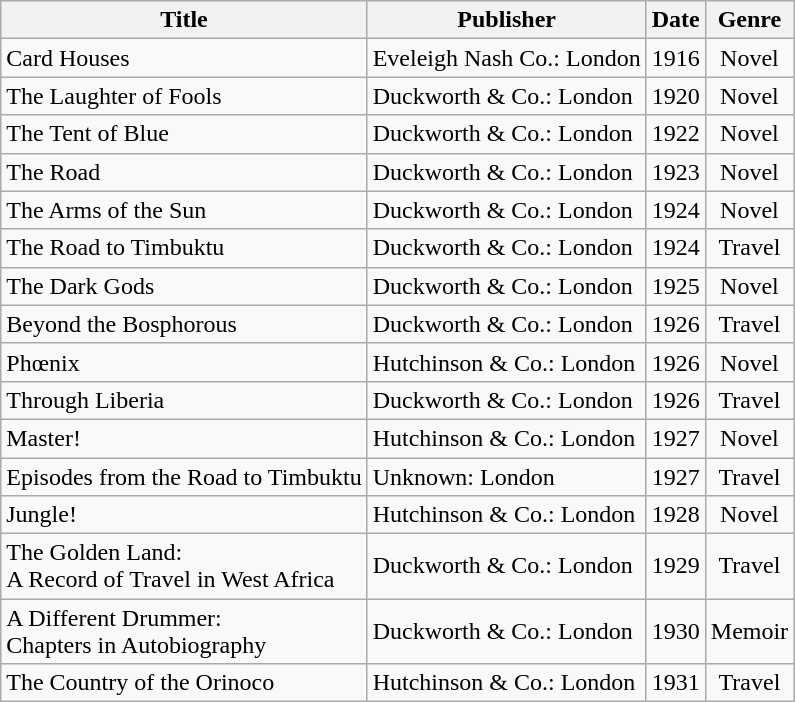<table class="wikitable">
<tr>
<th>Title</th>
<th>Publisher</th>
<th>Date</th>
<th>Genre</th>
</tr>
<tr>
<td>Card Houses</td>
<td>Eveleigh Nash Co.: London</td>
<td align="center">1916</td>
<td align="center">Novel</td>
</tr>
<tr>
<td>The Laughter of Fools</td>
<td>Duckworth & Co.: London</td>
<td align="center">1920</td>
<td align="center">Novel</td>
</tr>
<tr>
<td>The Tent of Blue</td>
<td>Duckworth & Co.: London</td>
<td align="center">1922</td>
<td align="center">Novel</td>
</tr>
<tr>
<td>The Road</td>
<td>Duckworth & Co.: London</td>
<td align="center">1923</td>
<td align="center">Novel</td>
</tr>
<tr>
<td>The Arms of the Sun</td>
<td>Duckworth & Co.: London</td>
<td align="center">1924</td>
<td align="center">Novel</td>
</tr>
<tr>
<td>The Road to Timbuktu</td>
<td>Duckworth & Co.: London</td>
<td align="center">1924</td>
<td align="center">Travel</td>
</tr>
<tr>
<td>The Dark Gods</td>
<td>Duckworth & Co.: London</td>
<td align="center">1925</td>
<td align="center">Novel</td>
</tr>
<tr>
<td>Beyond the Bosphorous</td>
<td>Duckworth & Co.: London</td>
<td align="center">1926</td>
<td align="center">Travel</td>
</tr>
<tr>
<td>Phœnix</td>
<td>Hutchinson & Co.: London</td>
<td align="center">1926</td>
<td align="center">Novel</td>
</tr>
<tr>
<td>Through Liberia</td>
<td>Duckworth & Co.: London</td>
<td align="center">1926</td>
<td align="center">Travel</td>
</tr>
<tr>
<td>Master!</td>
<td>Hutchinson & Co.: London</td>
<td align="center">1927</td>
<td align="center">Novel</td>
</tr>
<tr>
<td>Episodes from the Road to Timbuktu</td>
<td>Unknown: London</td>
<td align="center">1927</td>
<td align="center">Travel</td>
</tr>
<tr>
<td>Jungle!</td>
<td>Hutchinson & Co.: London</td>
<td align="center">1928</td>
<td align="center">Novel</td>
</tr>
<tr>
<td>The Golden Land:<br>A Record of Travel in West Africa</td>
<td>Duckworth & Co.: London</td>
<td align="center">1929</td>
<td align="center">Travel</td>
</tr>
<tr>
<td>A Different Drummer:<br>Chapters in Autobiography</td>
<td>Duckworth & Co.: London</td>
<td align="center">1930</td>
<td align="center">Memoir</td>
</tr>
<tr>
<td>The Country of the Orinoco</td>
<td>Hutchinson & Co.: London</td>
<td align="center">1931</td>
<td align="center">Travel</td>
</tr>
</table>
